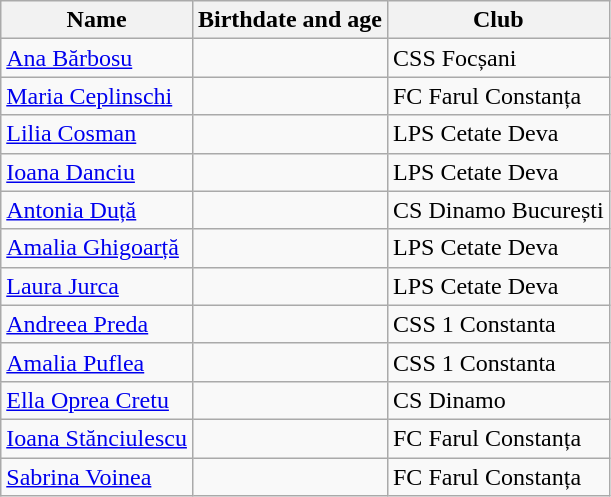<table class="wikitable">
<tr>
<th>Name</th>
<th>Birthdate and age</th>
<th>Club</th>
</tr>
<tr>
<td><a href='#'>Ana Bărbosu</a></td>
<td></td>
<td>CSS Focșani</td>
</tr>
<tr>
<td><a href='#'>Maria Ceplinschi</a></td>
<td></td>
<td>FC Farul Constanța</td>
</tr>
<tr>
<td><a href='#'>Lilia Cosman</a></td>
<td></td>
<td>LPS Cetate Deva</td>
</tr>
<tr>
<td><a href='#'>Ioana Danciu</a></td>
<td></td>
<td>LPS Cetate Deva</td>
</tr>
<tr>
<td><a href='#'>Antonia Duță</a></td>
<td></td>
<td>CS Dinamo București</td>
</tr>
<tr>
<td><a href='#'>Amalia Ghigoarță</a></td>
<td></td>
<td>LPS Cetate Deva</td>
</tr>
<tr>
<td><a href='#'>Laura Jurca </a></td>
<td></td>
<td>LPS Cetate Deva</td>
</tr>
<tr>
<td><a href='#'>Andreea Preda</a></td>
<td></td>
<td>CSS 1 Constanta</td>
</tr>
<tr>
<td><a href='#'>Amalia Puflea</a></td>
<td></td>
<td>CSS 1 Constanta</td>
</tr>
<tr>
<td><a href='#'>Ella Oprea Cretu</a></td>
<td></td>
<td>CS Dinamo</td>
</tr>
<tr>
<td><a href='#'>Ioana Stănciulescu</a></td>
<td></td>
<td>FC Farul Constanța</td>
</tr>
<tr>
<td><a href='#'>Sabrina Voinea</a></td>
<td></td>
<td>FC Farul Constanța</td>
</tr>
</table>
